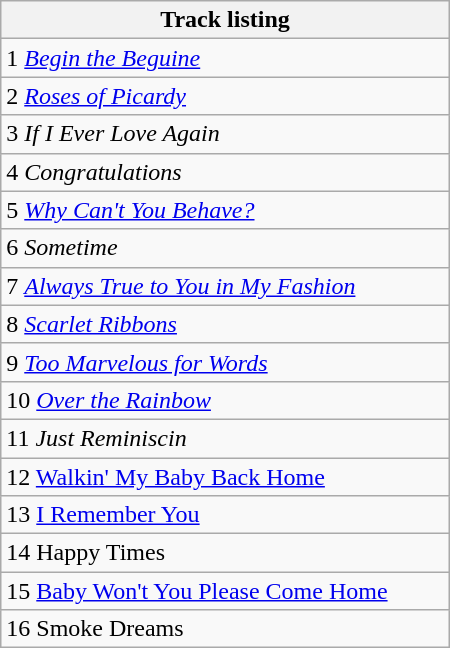<table class="wikitable collapsible collapsed" style="width:300px;">
<tr>
<th>Track listing</th>
</tr>
<tr>
<td>1 <em><a href='#'>Begin the Beguine</a></em></td>
</tr>
<tr>
<td>2 <em><a href='#'>Roses of Picardy</a></em></td>
</tr>
<tr>
<td>3 <em>If I Ever Love Again</em></td>
</tr>
<tr>
<td>4 <em>Congratulations</em></td>
</tr>
<tr>
<td>5  <em><a href='#'>Why Can't You Behave?</a></em></td>
</tr>
<tr>
<td>6 <em>Sometime</em></td>
</tr>
<tr>
<td>7 <em><a href='#'>Always True to You in My Fashion</a></em></td>
</tr>
<tr>
<td>8  <em><a href='#'>Scarlet Ribbons</a></em></td>
</tr>
<tr>
<td>9  <em><a href='#'>Too Marvelous for Words</a></em></td>
</tr>
<tr>
<td>10 <em><a href='#'>Over the Rainbow</a></em></td>
</tr>
<tr>
<td>11 <em>Just Reminiscin<strong></td>
</tr>
<tr>
<td>12 </em><a href='#'>Walkin' My Baby Back Home</a><em></td>
</tr>
<tr>
<td>13 </em><a href='#'>I Remember You</a><em></td>
</tr>
<tr>
<td>14 </em>Happy Times<em></td>
</tr>
<tr>
<td>15 </em><a href='#'>Baby Won't You Please Come Home</a><em></td>
</tr>
<tr>
<td>16 </em>Smoke Dreams<em></td>
</tr>
</table>
